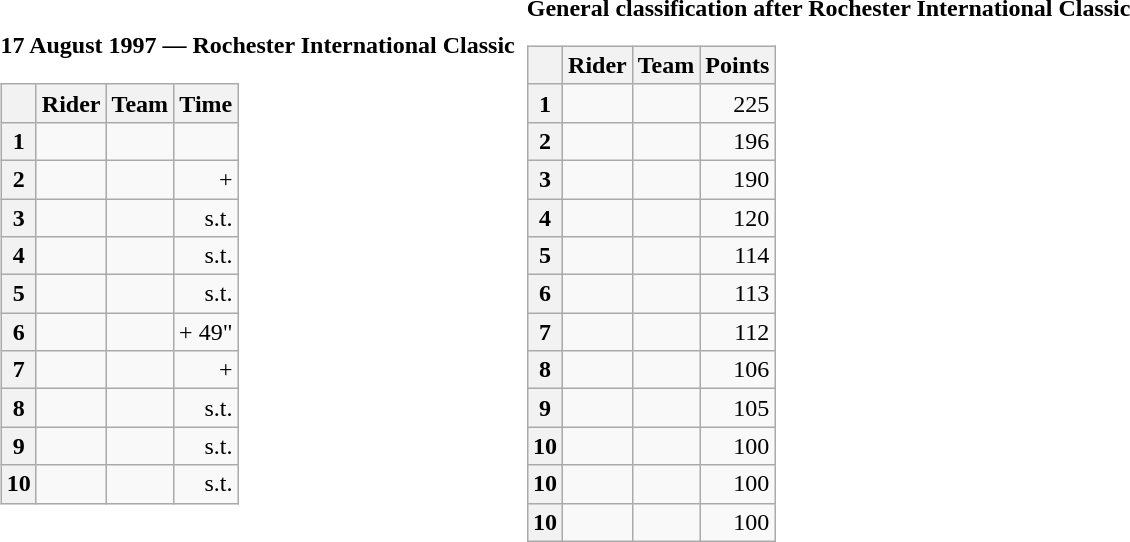<table>
<tr>
<td><strong>17 August 1997 — Rochester International Classic </strong><br><table class="wikitable">
<tr>
<th></th>
<th>Rider</th>
<th>Team</th>
<th>Time</th>
</tr>
<tr>
<th>1</th>
<td></td>
<td></td>
<td align="right"></td>
</tr>
<tr>
<th>2</th>
<td></td>
<td></td>
<td align="right">+ </td>
</tr>
<tr>
<th>3</th>
<td></td>
<td></td>
<td align="right">s.t.</td>
</tr>
<tr>
<th>4</th>
<td></td>
<td></td>
<td align="right">s.t.</td>
</tr>
<tr>
<th>5</th>
<td></td>
<td></td>
<td align="right">s.t.</td>
</tr>
<tr>
<th>6</th>
<td></td>
<td></td>
<td align="right">+ 49"</td>
</tr>
<tr>
<th>7</th>
<td></td>
<td></td>
<td align="right">+ </td>
</tr>
<tr>
<th>8</th>
<td></td>
<td></td>
<td align="right">s.t.</td>
</tr>
<tr>
<th>9</th>
<td></td>
<td></td>
<td align="right">s.t.</td>
</tr>
<tr>
<th>10</th>
<td></td>
<td></td>
<td align="right">s.t.</td>
</tr>
</table>
</td>
<td></td>
<td><strong>General classification after Rochester International Classic</strong><br><table class="wikitable">
<tr>
<th></th>
<th>Rider</th>
<th>Team</th>
<th>Points</th>
</tr>
<tr>
<th>1</th>
<td> </td>
<td></td>
<td align="right">225</td>
</tr>
<tr>
<th>2</th>
<td></td>
<td></td>
<td align="right">196</td>
</tr>
<tr>
<th>3</th>
<td></td>
<td></td>
<td align="right">190</td>
</tr>
<tr>
<th>4</th>
<td></td>
<td></td>
<td align="right">120</td>
</tr>
<tr>
<th>5</th>
<td></td>
<td></td>
<td align="right">114</td>
</tr>
<tr>
<th>6</th>
<td></td>
<td></td>
<td align="right">113</td>
</tr>
<tr>
<th>7</th>
<td></td>
<td></td>
<td align="right">112</td>
</tr>
<tr>
<th>8</th>
<td></td>
<td></td>
<td align="right">106</td>
</tr>
<tr>
<th>9</th>
<td></td>
<td></td>
<td align="right">105</td>
</tr>
<tr>
<th>10</th>
<td></td>
<td></td>
<td align="right">100</td>
</tr>
<tr>
<th>10</th>
<td></td>
<td></td>
<td align="right">100</td>
</tr>
<tr>
<th>10</th>
<td></td>
<td></td>
<td align="right">100</td>
</tr>
</table>
</td>
</tr>
</table>
